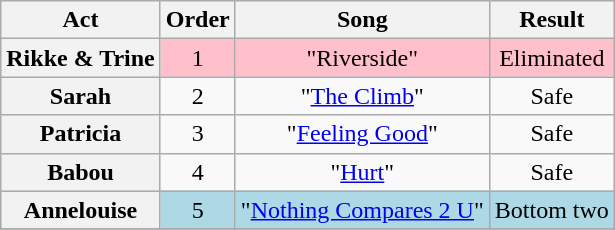<table class="wikitable plainrowheaders" style="text-align:center;">
<tr>
<th scope="col">Act</th>
<th scope="col">Order</th>
<th scope="col">Song</th>
<th scope="col">Result</th>
</tr>
<tr style="background:pink;">
<th scope="row">Rikke & Trine</th>
<td>1</td>
<td>"Riverside"</td>
<td>Eliminated</td>
</tr>
<tr>
<th scope="row">Sarah</th>
<td>2</td>
<td>"<a href='#'>The Climb</a>"</td>
<td>Safe</td>
</tr>
<tr>
<th scope="row">Patricia</th>
<td>3</td>
<td>"<a href='#'>Feeling Good</a>"</td>
<td>Safe</td>
</tr>
<tr>
<th scope="row">Babou</th>
<td>4</td>
<td>"<a href='#'>Hurt</a>"</td>
<td>Safe</td>
</tr>
<tr style="background:lightblue;">
<th scope="row">Annelouise</th>
<td>5</td>
<td>"<a href='#'>Nothing Compares 2 U</a>"</td>
<td>Bottom two</td>
</tr>
<tr>
</tr>
</table>
